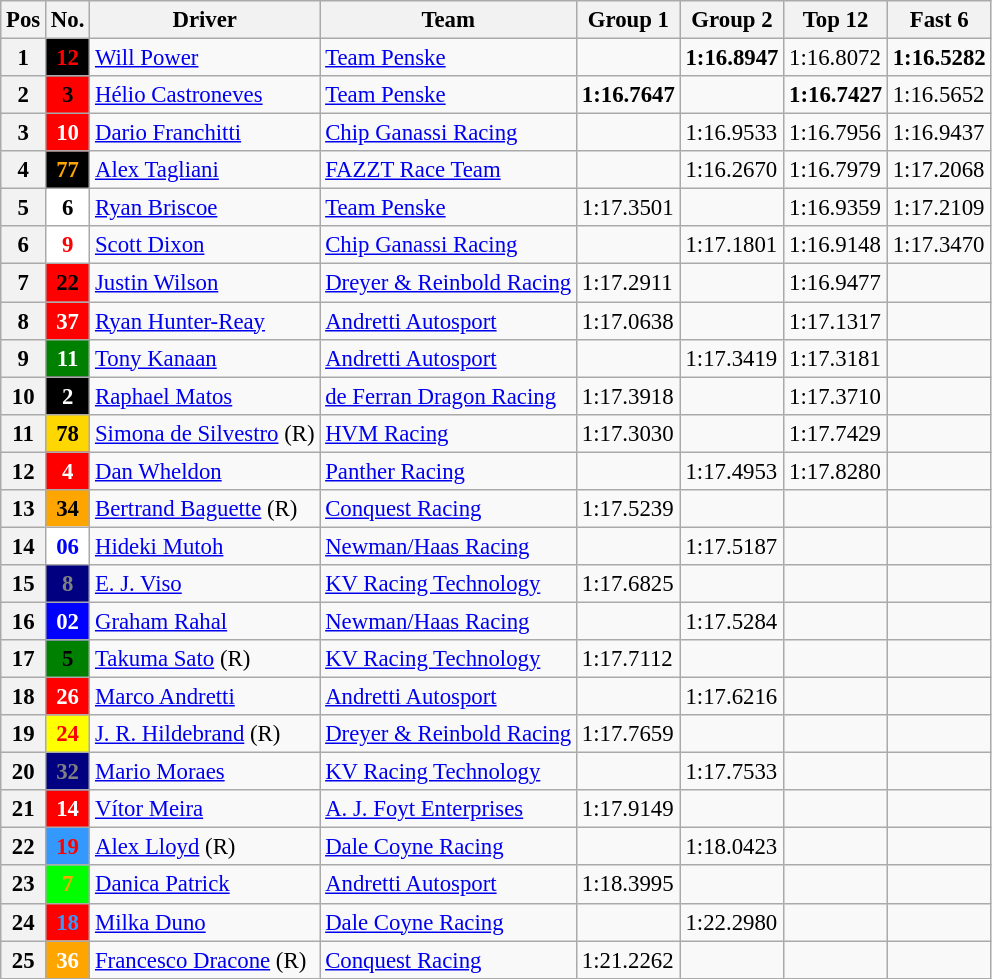<table class="wikitable" style="font-size:95%">
<tr>
<th>Pos</th>
<th>No.</th>
<th>Driver</th>
<th>Team</th>
<th>Group 1</th>
<th>Group 2</th>
<th>Top 12</th>
<th>Fast 6</th>
</tr>
<tr>
<th>1</th>
<td style="background:black; color:red;" align="center"><strong>12</strong></td>
<td> <a href='#'>Will Power</a></td>
<td><a href='#'>Team Penske</a></td>
<td></td>
<td><strong>1:16.8947</strong></td>
<td>1:16.8072</td>
<td><strong>1:16.5282</strong></td>
</tr>
<tr>
<th>2</th>
<td style="background:red; color:black;" align="center"><strong>3</strong></td>
<td> <a href='#'>Hélio Castroneves</a></td>
<td><a href='#'>Team Penske</a></td>
<td><strong>1:16.7647</strong></td>
<td></td>
<td><strong>1:16.7427</strong></td>
<td>1:16.5652</td>
</tr>
<tr>
<th>3</th>
<td style="background:red; color:white;" align=center><strong>10</strong></td>
<td> <a href='#'>Dario Franchitti</a></td>
<td><a href='#'>Chip Ganassi Racing</a></td>
<td></td>
<td>1:16.9533</td>
<td>1:16.7956</td>
<td>1:16.9437</td>
</tr>
<tr>
<th>4</th>
<td style="background:black; color:orange;" align=center><strong>77</strong></td>
<td> <a href='#'>Alex Tagliani</a></td>
<td><a href='#'>FAZZT Race Team</a></td>
<td></td>
<td>1:16.2670</td>
<td>1:16.7979</td>
<td>1:17.2068</td>
</tr>
<tr>
<th>5</th>
<td style="background:white; color:black;" align="center"><strong>6</strong></td>
<td> <a href='#'>Ryan Briscoe</a></td>
<td><a href='#'>Team Penske</a></td>
<td>1:17.3501</td>
<td></td>
<td>1:16.9359</td>
<td>1:17.2109</td>
</tr>
<tr>
<th>6</th>
<td style="background:white; color:red;" align="center"><strong>9</strong></td>
<td> <a href='#'>Scott Dixon</a></td>
<td><a href='#'>Chip Ganassi Racing</a></td>
<td></td>
<td>1:17.1801</td>
<td>1:16.9148</td>
<td>1:17.3470</td>
</tr>
<tr>
<th>7</th>
<td style="background:red; color:black;" align=center><strong>22</strong></td>
<td> <a href='#'>Justin Wilson</a></td>
<td><a href='#'>Dreyer & Reinbold Racing</a></td>
<td>1:17.2911</td>
<td></td>
<td>1:16.9477</td>
<td></td>
</tr>
<tr>
<th>8</th>
<td style="background:red; color:white;" align="center"><strong>37</strong></td>
<td> <a href='#'>Ryan Hunter-Reay</a></td>
<td><a href='#'>Andretti Autosport</a></td>
<td>1:17.0638</td>
<td></td>
<td>1:17.1317</td>
<td></td>
</tr>
<tr>
<th>9</th>
<td style="background:green; color:white;" align="center"><strong>11</strong></td>
<td> <a href='#'>Tony Kanaan</a></td>
<td><a href='#'>Andretti Autosport</a></td>
<td></td>
<td>1:17.3419</td>
<td>1:17.3181</td>
<td></td>
</tr>
<tr>
<th>10</th>
<td style="background:black; color:white;" align=center><strong>2</strong></td>
<td> <a href='#'>Raphael Matos</a></td>
<td><a href='#'>de Ferran Dragon Racing</a></td>
<td>1:17.3918</td>
<td></td>
<td>1:17.3710</td>
<td></td>
</tr>
<tr>
<th>11</th>
<td style="background:gold; color:black;" align=center><strong>78</strong></td>
<td> <a href='#'>Simona de Silvestro</a> (R)</td>
<td><a href='#'>HVM Racing</a></td>
<td>1:17.3030</td>
<td></td>
<td>1:17.7429</td>
<td></td>
</tr>
<tr>
<th>12</th>
<td style="background:red; color:white;" align="center"><strong>4</strong></td>
<td> <a href='#'>Dan Wheldon</a></td>
<td><a href='#'>Panther Racing</a></td>
<td></td>
<td>1:17.4953</td>
<td>1:17.8280</td>
<td></td>
</tr>
<tr>
<th>13</th>
<td style="background:orange; color:black;" align="center"><strong>34</strong></td>
<td> <a href='#'>Bertrand Baguette</a> (R)</td>
<td><a href='#'>Conquest Racing</a></td>
<td>1:17.5239</td>
<td></td>
<td></td>
<td></td>
</tr>
<tr>
<th>14</th>
<td style="background:white; color:blue;" align="center"><strong>06</strong></td>
<td> <a href='#'>Hideki Mutoh</a></td>
<td><a href='#'>Newman/Haas Racing</a></td>
<td></td>
<td>1:17.5187</td>
<td></td>
<td></td>
</tr>
<tr>
<th>15</th>
<td style="background:navy; color:gray;" align=center><strong>8</strong></td>
<td> <a href='#'>E. J. Viso</a></td>
<td><a href='#'>KV Racing Technology</a></td>
<td>1:17.6825</td>
<td></td>
<td></td>
<td></td>
</tr>
<tr>
<th>16</th>
<td style="background:blue; color:white;" align="center"><strong>02</strong></td>
<td> <a href='#'>Graham Rahal</a></td>
<td><a href='#'>Newman/Haas Racing</a></td>
<td></td>
<td>1:17.5284</td>
<td></td>
<td></td>
</tr>
<tr>
<th>17</th>
<td style="background:green; color:black;" align=center><strong>5</strong></td>
<td> <a href='#'>Takuma Sato</a> (R)</td>
<td><a href='#'>KV Racing Technology</a></td>
<td>1:17.7112</td>
<td></td>
<td></td>
<td></td>
</tr>
<tr>
<th>18</th>
<td style="background:red; color:white;" align="center"><strong>26</strong></td>
<td> <a href='#'>Marco Andretti</a></td>
<td><a href='#'>Andretti Autosport</a></td>
<td></td>
<td>1:17.6216</td>
<td></td>
<td></td>
</tr>
<tr>
<th>19</th>
<td style="background:yellow; color:red;" align=center><strong>24</strong></td>
<td> <a href='#'>J. R. Hildebrand</a> (R)</td>
<td><a href='#'>Dreyer & Reinbold Racing</a></td>
<td>1:17.7659</td>
<td></td>
<td></td>
<td></td>
</tr>
<tr>
<th>20</th>
<td style="background:navy; color:gray;" align=center><strong>32</strong></td>
<td> <a href='#'>Mario Moraes</a></td>
<td><a href='#'>KV Racing Technology</a></td>
<td></td>
<td>1:17.7533</td>
<td></td>
<td></td>
</tr>
<tr>
<th>21</th>
<td style="background:red; color:white;" align=center><strong>14</strong></td>
<td> <a href='#'>Vítor Meira</a></td>
<td><a href='#'>A. J. Foyt Enterprises</a></td>
<td>1:17.9149</td>
<td></td>
<td></td>
<td></td>
</tr>
<tr>
<th>22</th>
<td style="background:#3399FF; color:red;" align="center"><strong>19</strong></td>
<td> <a href='#'>Alex Lloyd</a> (R)</td>
<td><a href='#'>Dale Coyne Racing</a></td>
<td></td>
<td>1:18.0423</td>
<td></td>
<td></td>
</tr>
<tr>
<th>23</th>
<td style="background:lime; color:orange;" align="center"><strong>7</strong></td>
<td> <a href='#'>Danica Patrick</a></td>
<td><a href='#'>Andretti Autosport</a></td>
<td>1:18.3995</td>
<td></td>
<td></td>
<td></td>
</tr>
<tr>
<th>24</th>
<td style="background:red; color:#3399FF;" align="center"><strong>18</strong></td>
<td> <a href='#'>Milka Duno</a></td>
<td><a href='#'>Dale Coyne Racing</a></td>
<td></td>
<td>1:22.2980</td>
<td></td>
<td></td>
</tr>
<tr>
<th>25</th>
<td style="background:orange; color:white;" align="center"><strong>36</strong></td>
<td> <a href='#'>Francesco Dracone</a> (R)</td>
<td><a href='#'>Conquest Racing</a></td>
<td>1:21.2262</td>
<td></td>
<td></td>
<td></td>
</tr>
</table>
